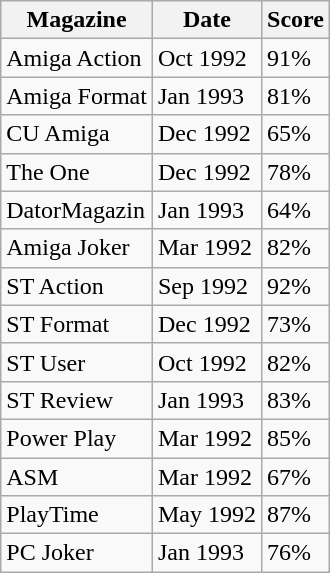<table class="wikitable sortable">
<tr>
<th>Magazine</th>
<th>Date</th>
<th>Score</th>
</tr>
<tr>
<td>Amiga Action</td>
<td>Oct 1992</td>
<td>91%</td>
</tr>
<tr>
<td>Amiga Format</td>
<td>Jan 1993</td>
<td>81%</td>
</tr>
<tr>
<td>CU Amiga</td>
<td>Dec 1992</td>
<td>65%</td>
</tr>
<tr>
<td>The One</td>
<td>Dec 1992</td>
<td>78%</td>
</tr>
<tr>
<td>DatorMagazin</td>
<td>Jan 1993</td>
<td>64%</td>
</tr>
<tr>
<td>Amiga Joker</td>
<td>Mar 1992</td>
<td>82%</td>
</tr>
<tr>
<td>ST Action</td>
<td>Sep 1992</td>
<td>92%</td>
</tr>
<tr>
<td>ST Format</td>
<td>Dec 1992</td>
<td>73%</td>
</tr>
<tr>
<td>ST User</td>
<td>Oct 1992</td>
<td>82%</td>
</tr>
<tr>
<td>ST Review</td>
<td>Jan 1993</td>
<td>83%</td>
</tr>
<tr>
<td>Power Play</td>
<td>Mar 1992</td>
<td>85%</td>
</tr>
<tr>
<td>ASM</td>
<td>Mar 1992</td>
<td>67%</td>
</tr>
<tr>
<td>PlayTime</td>
<td>May 1992</td>
<td>87%</td>
</tr>
<tr>
<td>PC Joker</td>
<td>Jan 1993</td>
<td>76%</td>
</tr>
</table>
